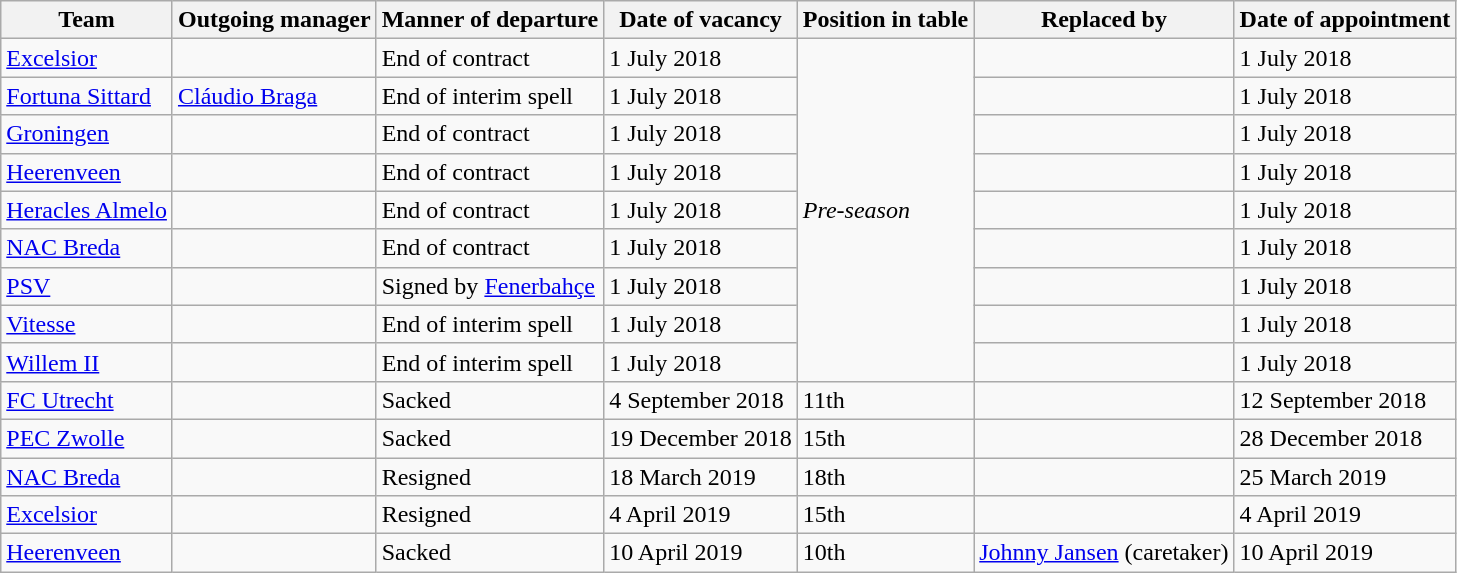<table class="wikitable sortable">
<tr>
<th>Team</th>
<th>Outgoing manager</th>
<th>Manner of departure</th>
<th>Date of vacancy</th>
<th>Position in table</th>
<th>Replaced by</th>
<th>Date of appointment</th>
</tr>
<tr>
<td><a href='#'>Excelsior</a></td>
<td> </td>
<td>End of contract</td>
<td>1 July 2018</td>
<td rowspan="9"><em>Pre-season</em></td>
<td> </td>
<td>1 July 2018</td>
</tr>
<tr>
<td><a href='#'>Fortuna Sittard</a></td>
<td> <a href='#'>Cláudio Braga</a></td>
<td>End of interim spell</td>
<td>1 July 2018</td>
<td> </td>
<td>1 July 2018</td>
</tr>
<tr>
<td><a href='#'>Groningen</a></td>
<td> </td>
<td>End of contract</td>
<td>1 July 2018</td>
<td> </td>
<td>1 July 2018</td>
</tr>
<tr>
<td><a href='#'>Heerenveen</a></td>
<td> </td>
<td>End of contract</td>
<td>1 July 2018</td>
<td> </td>
<td>1 July 2018</td>
</tr>
<tr>
<td><a href='#'>Heracles Almelo</a></td>
<td> </td>
<td>End of contract</td>
<td>1 July 2018</td>
<td> </td>
<td>1 July 2018</td>
</tr>
<tr>
<td><a href='#'>NAC Breda</a></td>
<td> </td>
<td>End of contract</td>
<td>1 July 2018</td>
<td> </td>
<td>1 July 2018</td>
</tr>
<tr>
<td><a href='#'>PSV</a></td>
<td> </td>
<td>Signed by <a href='#'>Fenerbahçe</a></td>
<td>1 July 2018</td>
<td> </td>
<td>1 July 2018</td>
</tr>
<tr>
<td><a href='#'>Vitesse</a></td>
<td> </td>
<td>End of interim spell</td>
<td>1 July 2018</td>
<td> </td>
<td>1 July 2018</td>
</tr>
<tr>
<td><a href='#'>Willem II</a></td>
<td> </td>
<td>End of interim spell</td>
<td>1 July 2018</td>
<td> </td>
<td>1 July 2018</td>
</tr>
<tr>
<td><a href='#'>FC Utrecht</a></td>
<td> </td>
<td>Sacked</td>
<td>4 September 2018</td>
<td>11th</td>
<td> </td>
<td>12 September 2018</td>
</tr>
<tr>
<td><a href='#'>PEC Zwolle</a></td>
<td> </td>
<td>Sacked</td>
<td>19 December 2018</td>
<td>15th</td>
<td> </td>
<td>28 December 2018</td>
</tr>
<tr>
<td><a href='#'>NAC Breda</a></td>
<td> </td>
<td>Resigned</td>
<td>18 March 2019</td>
<td>18th</td>
<td> </td>
<td>25 March 2019</td>
</tr>
<tr>
<td><a href='#'>Excelsior</a></td>
<td> </td>
<td>Resigned</td>
<td>4 April 2019 </td>
<td>15th</td>
<td> </td>
<td>4 April 2019</td>
</tr>
<tr>
<td><a href='#'>Heerenveen</a></td>
<td> </td>
<td>Sacked</td>
<td>10 April 2019 </td>
<td>10th</td>
<td> <a href='#'>Johnny Jansen</a> (caretaker)</td>
<td>10 April 2019</td>
</tr>
</table>
